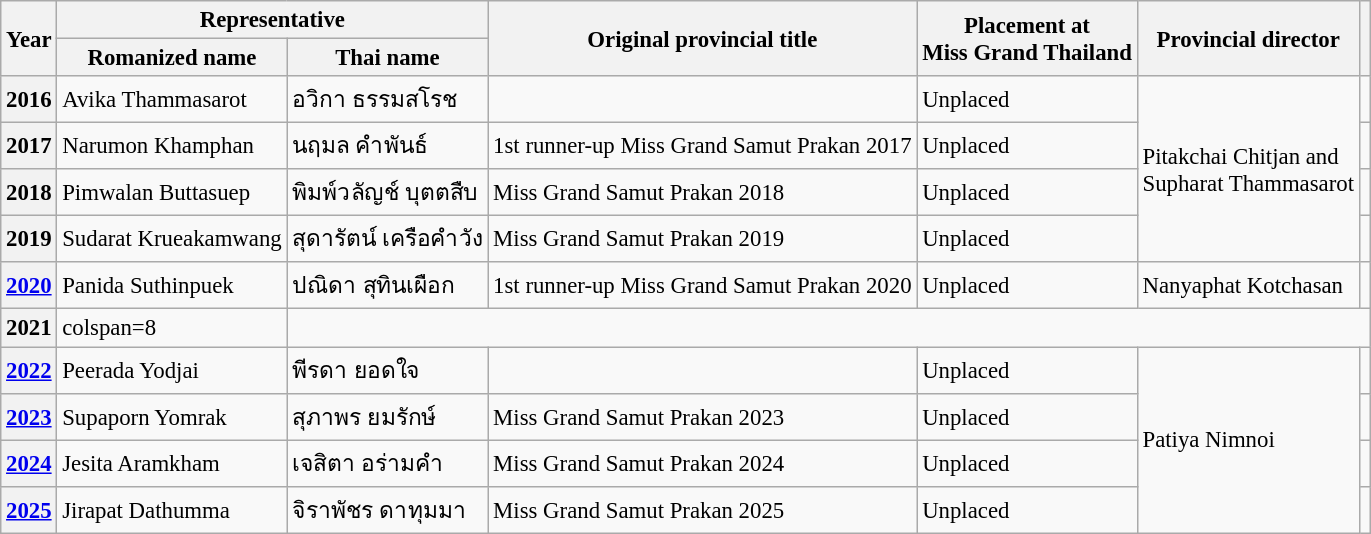<table class="wikitable defaultcenter col2left col3left col6left" style="font-size:95%;">
<tr>
<th rowspan=2>Year</th>
<th colspan=2>Representative</th>
<th rowspan=2>Original provincial title</th>
<th rowspan=2>Placement at<br>Miss Grand Thailand</th>
<th rowspan=2>Provincial director</th>
<th rowspan=2></th>
</tr>
<tr>
<th>Romanized name</th>
<th>Thai name</th>
</tr>
<tr>
<th>2016</th>
<td>Avika Thammasarot</td>
<td>อวิกา ธรรมสโรช</td>
<td></td>
<td>Unplaced</td>
<td rowspan=4>Pitakchai Chitjan and <br>Supharat Thammasarot</td>
<td></td>
</tr>
<tr>
<th>2017</th>
<td>Narumon Khamphan</td>
<td>นฤมล คำพันธ์</td>
<td>1st runner-up Miss Grand Samut Prakan 2017</td>
<td>Unplaced</td>
<td></td>
</tr>
<tr>
<th>2018</th>
<td>Pimwalan Buttasuep</td>
<td>พิมพ์วลัญช์ บุตตสืบ</td>
<td>Miss Grand Samut Prakan 2018</td>
<td>Unplaced</td>
<td></td>
</tr>
<tr>
<th>2019</th>
<td>Sudarat Krueakamwang</td>
<td>สุดารัตน์ เครือคำวัง</td>
<td>Miss Grand Samut Prakan 2019</td>
<td>Unplaced</td>
<td></td>
</tr>
<tr>
<th><a href='#'>2020</a></th>
<td>Panida Suthinpuek</td>
<td>ปณิดา สุทินเผือก</td>
<td>1st runner-up Miss Grand Samut Prakan 2020</td>
<td>Unplaced</td>
<td>Nanyaphat Kotchasan</td>
<td></td>
</tr>
<tr>
<th>2021</th>
<td>colspan=8 </td>
</tr>
<tr>
<th><a href='#'>2022</a></th>
<td>Peerada Yodjai</td>
<td>พีรดา ยอดใจ</td>
<td></td>
<td>Unplaced</td>
<td rowspan=4>Patiya Nimnoi</td>
<td></td>
</tr>
<tr>
<th><a href='#'>2023</a></th>
<td>Supaporn Yomrak</td>
<td>สุภาพร ยมรักษ์</td>
<td>Miss Grand Samut Prakan 2023</td>
<td>Unplaced</td>
<td></td>
</tr>
<tr>
<th><a href='#'>2024</a></th>
<td>Jesita Aramkham</td>
<td>เจสิตา อร่ามคำ</td>
<td>Miss Grand Samut Prakan 2024</td>
<td>Unplaced</td>
<td></td>
</tr>
<tr>
<th><a href='#'>2025</a></th>
<td>Jirapat Dathumma</td>
<td>จิราพัชร ดาทุมมา</td>
<td>Miss Grand Samut Prakan 2025</td>
<td>Unplaced</td>
<td></td>
</tr>
</table>
